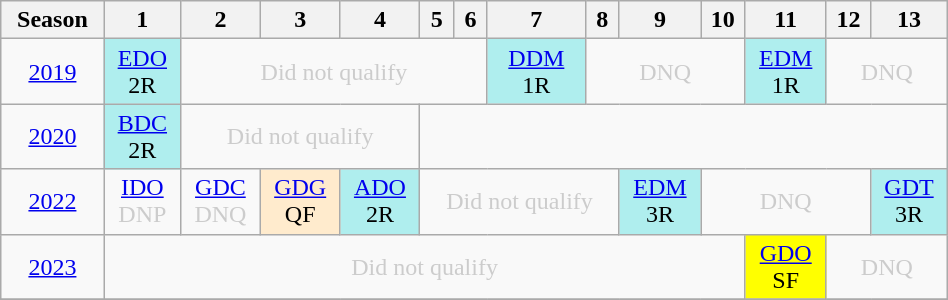<table class="wikitable" style="width:50%; margin:0">
<tr>
<th>Season</th>
<th>1</th>
<th>2</th>
<th>3</th>
<th>4</th>
<th>5</th>
<th>6</th>
<th>7</th>
<th>8</th>
<th>9</th>
<th>10</th>
<th>11</th>
<th>12</th>
<th>13</th>
</tr>
<tr>
<td style="text-align:center;"background:#efefef;"><a href='#'>2019</a></td>
<td style="text-align:center; background:#afeeee;"><a href='#'>EDO</a><br>2R</td>
<td colspan="5" style="text-align:center; color:#ccc;">Did not qualify</td>
<td style="text-align:center; background:#afeeee;"><a href='#'>DDM</a><br>1R</td>
<td colspan="3" style="text-align:center; color:#ccc;">DNQ</td>
<td style="text-align:center; background:#afeeee;"><a href='#'>EDM</a><br>1R</td>
<td colspan="2" style="text-align:center; color:#ccc;">DNQ</td>
</tr>
<tr>
<td style="text-align:center;"background:#efefef;"><a href='#'>2020</a></td>
<td style="text-align:center; background:#afeeee;"><a href='#'>BDC</a><br>2R</td>
<td colspan="3" style="text-align:center; color:#ccc;">Did not qualify</td>
</tr>
<tr>
<td style="text-align:center;"background:#efefef;"><a href='#'>2022</a></td>
<td style="text-align:center; color:#ccc;"><a href='#'>IDO</a><br>DNP</td>
<td style="text-align:center; color:#ccc;"><a href='#'>GDC</a><br>DNQ</td>
<td style="text-align:center; background:#ffebcd;"><a href='#'>GDG</a><br>QF</td>
<td style="text-align:center; background:#afeeee;"><a href='#'>ADO</a><br>2R</td>
<td colspan="4" style="text-align:center; color:#ccc;">Did not qualify</td>
<td style="text-align:center; background:#afeeee;"><a href='#'>EDM</a><br>3R</td>
<td colspan="3" style="text-align:center; color:#ccc;">DNQ</td>
<td style="text-align:center; background:#afeeee;"><a href='#'>GDT</a><br>3R</td>
</tr>
<tr>
<td style="text-align:center;"background:#efefef;"><a href='#'>2023</a></td>
<td colspan="10" style="text-align:center; color:#ccc;">Did not qualify</td>
<td style="text-align:center; background:yellow;"><a href='#'>GDO</a><br>SF</td>
<td colspan="2" style="text-align:center; color:#ccc;">DNQ</td>
</tr>
<tr>
</tr>
</table>
